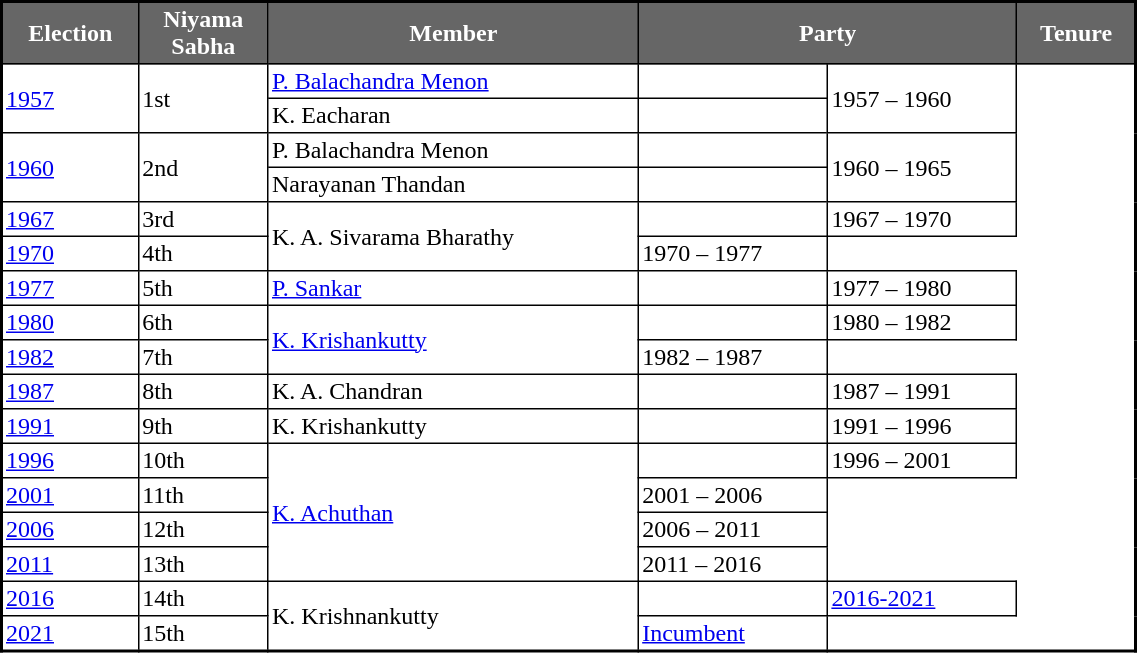<table class="sortable" width="60%" cellpadding="2" cellspacing="0" border="1" style="border-collapse: collapse; border: 2px #000000 solid; font-size: x-big">
<tr>
<th style="background-color:#666666; color:white">Election</th>
<th style="background-color:#666666; color:white">Niyama<br>Sabha</th>
<th style="background-color:#666666; color:white">Member</th>
<th colspan="2" style="background-color:#666666; color:white">Party</th>
<th style="background-color:#666666; color:white">Tenure</th>
</tr>
<tr>
<td rowspan="2"><a href='#'>1957</a></td>
<td rowspan="2">1st</td>
<td><a href='#'>P. Balachandra Menon</a></td>
<td></td>
<td rowspan="2">1957 – 1960</td>
</tr>
<tr>
<td>K. Eacharan</td>
<td></td>
</tr>
<tr>
<td rowspan="2"><a href='#'>1960</a></td>
<td rowspan="2">2nd</td>
<td>P. Balachandra Menon</td>
<td></td>
<td rowspan="2">1960 – 1965</td>
</tr>
<tr>
<td>Narayanan Thandan</td>
</tr>
<tr>
<td><a href='#'>1967</a></td>
<td>3rd</td>
<td rowspan="2">K. A. Sivarama Bharathy</td>
<td></td>
<td>1967 – 1970</td>
</tr>
<tr>
<td><a href='#'>1970</a></td>
<td>4th</td>
<td>1970 – 1977</td>
</tr>
<tr>
<td><a href='#'>1977</a></td>
<td>5th</td>
<td><a href='#'>P. Sankar</a></td>
<td></td>
<td>1977 – 1980</td>
</tr>
<tr>
<td><a href='#'>1980</a></td>
<td>6th</td>
<td rowspan="2"><a href='#'>K. Krishankutty</a></td>
<td></td>
<td>1980 – 1982</td>
</tr>
<tr>
<td><a href='#'>1982</a></td>
<td>7th</td>
<td>1982 – 1987</td>
</tr>
<tr>
<td><a href='#'>1987</a></td>
<td>8th</td>
<td>K. A. Chandran</td>
<td></td>
<td>1987 – 1991</td>
</tr>
<tr>
<td><a href='#'>1991</a></td>
<td>9th</td>
<td>K. Krishankutty</td>
<td></td>
<td>1991 – 1996</td>
</tr>
<tr>
<td><a href='#'>1996</a></td>
<td>10th</td>
<td rowspan="4"><a href='#'>K. Achuthan</a></td>
<td></td>
<td>1996 – 2001</td>
</tr>
<tr>
<td><a href='#'>2001</a></td>
<td>11th</td>
<td>2001 – 2006</td>
</tr>
<tr>
<td><a href='#'>2006</a></td>
<td>12th</td>
<td>2006 – 2011</td>
</tr>
<tr>
<td><a href='#'>2011</a></td>
<td>13th</td>
<td>2011 – 2016</td>
</tr>
<tr>
<td><a href='#'>2016</a></td>
<td>14th</td>
<td rowspan="2">K. Krishnankutty</td>
<td></td>
<td><a href='#'>2016-2021</a></td>
</tr>
<tr>
<td><a href='#'>2021</a></td>
<td>15th</td>
<td><a href='#'>Incumbent</a></td>
</tr>
</table>
